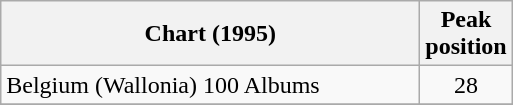<table class="wikitable sortable" border="1">
<tr>
<th scope="col" style="width:17em;">Chart (1995)</th>
<th scope="col">Peak<br>position</th>
</tr>
<tr>
<td>Belgium (Wallonia) 100 Albums</td>
<td style="text-align:center;">28</td>
</tr>
<tr>
</tr>
</table>
